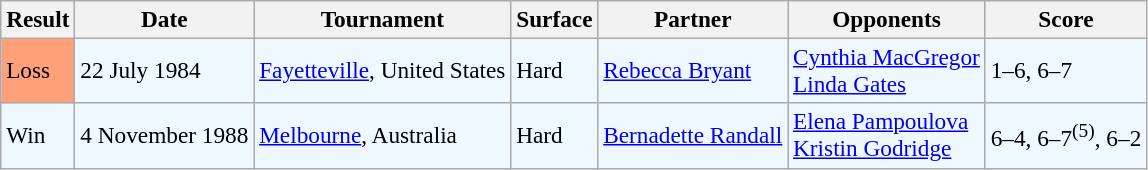<table class="sortable wikitable" style=font-size:97%>
<tr>
<th>Result</th>
<th>Date</th>
<th>Tournament</th>
<th>Surface</th>
<th>Partner</th>
<th>Opponents</th>
<th>Score</th>
</tr>
<tr bgcolor="#f0f8ff">
<td style="background:#ffa07a;">Loss</td>
<td>22 July 1984</td>
<td><a href='#'>Fayetteville</a>, United States</td>
<td>Hard</td>
<td> <a href='#'>Rebecca Bryant</a></td>
<td> <a href='#'>Cynthia MacGregor</a> <br>  <a href='#'>Linda Gates</a></td>
<td>1–6, 6–7</td>
</tr>
<tr bgcolor="#f0f8ff">
<td bstyle="background:#98fb98;">Win</td>
<td>4 November 1988</td>
<td><a href='#'>Melbourne</a>, Australia</td>
<td>Hard</td>
<td> <a href='#'>Bernadette Randall</a></td>
<td> <a href='#'>Elena Pampoulova</a><br> <a href='#'>Kristin Godridge</a></td>
<td>6–4, 6–7<sup>(5)</sup>, 6–2</td>
</tr>
</table>
